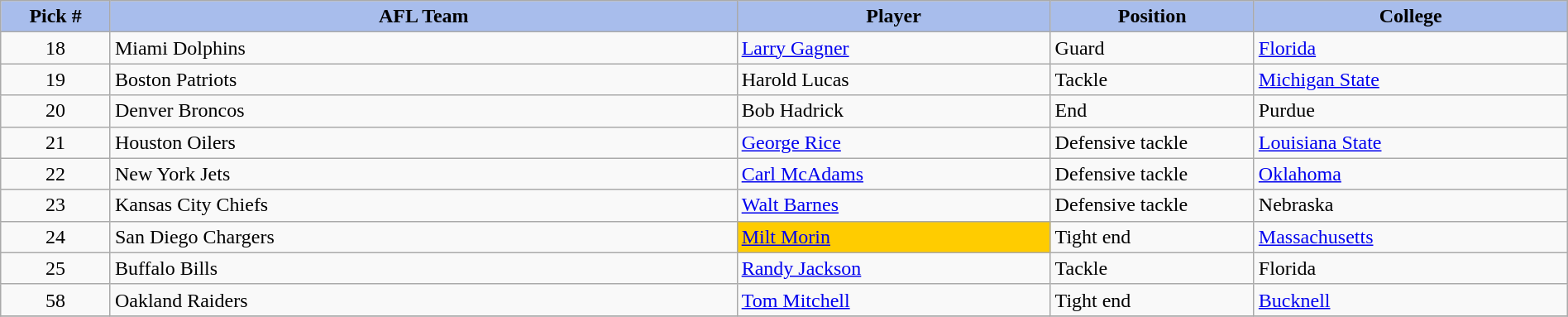<table class="wikitable sortable sortable" style="width: 100%">
<tr>
<th style="background:#A8BDEC;" width=7%>Pick #</th>
<th width=40% style="background:#A8BDEC;">AFL Team</th>
<th width=20% style="background:#A8BDEC;">Player</th>
<th width=13% style="background:#A8BDEC;">Position</th>
<th style="background:#A8BDEC;">College</th>
</tr>
<tr>
<td align=center>18</td>
<td>Miami Dolphins</td>
<td><a href='#'>Larry Gagner</a></td>
<td>Guard</td>
<td><a href='#'>Florida</a></td>
</tr>
<tr>
<td align=center>19</td>
<td>Boston Patriots</td>
<td>Harold Lucas</td>
<td>Tackle</td>
<td><a href='#'>Michigan State</a></td>
</tr>
<tr>
<td align=center>20</td>
<td>Denver Broncos</td>
<td>Bob Hadrick</td>
<td>End</td>
<td>Purdue</td>
</tr>
<tr>
<td align=center>21</td>
<td>Houston Oilers</td>
<td><a href='#'>George Rice</a></td>
<td>Defensive tackle</td>
<td><a href='#'>Louisiana State</a></td>
</tr>
<tr>
<td align=center>22</td>
<td>New York Jets</td>
<td><a href='#'>Carl McAdams</a></td>
<td>Defensive tackle</td>
<td><a href='#'>Oklahoma</a></td>
</tr>
<tr>
<td align=center>23</td>
<td>Kansas City Chiefs</td>
<td><a href='#'>Walt Barnes</a></td>
<td>Defensive tackle</td>
<td>Nebraska</td>
</tr>
<tr>
<td align=center>24</td>
<td>San Diego Chargers</td>
<td bgcolor="#FFCC00"><a href='#'>Milt Morin</a></td>
<td>Tight end</td>
<td><a href='#'>Massachusetts</a></td>
</tr>
<tr>
<td align=center>25</td>
<td>Buffalo Bills</td>
<td><a href='#'>Randy Jackson</a></td>
<td>Tackle</td>
<td>Florida</td>
</tr>
<tr>
<td align=center>58</td>
<td>Oakland Raiders</td>
<td><a href='#'>Tom Mitchell</a></td>
<td>Tight end</td>
<td><a href='#'>Bucknell</a></td>
</tr>
<tr>
</tr>
</table>
